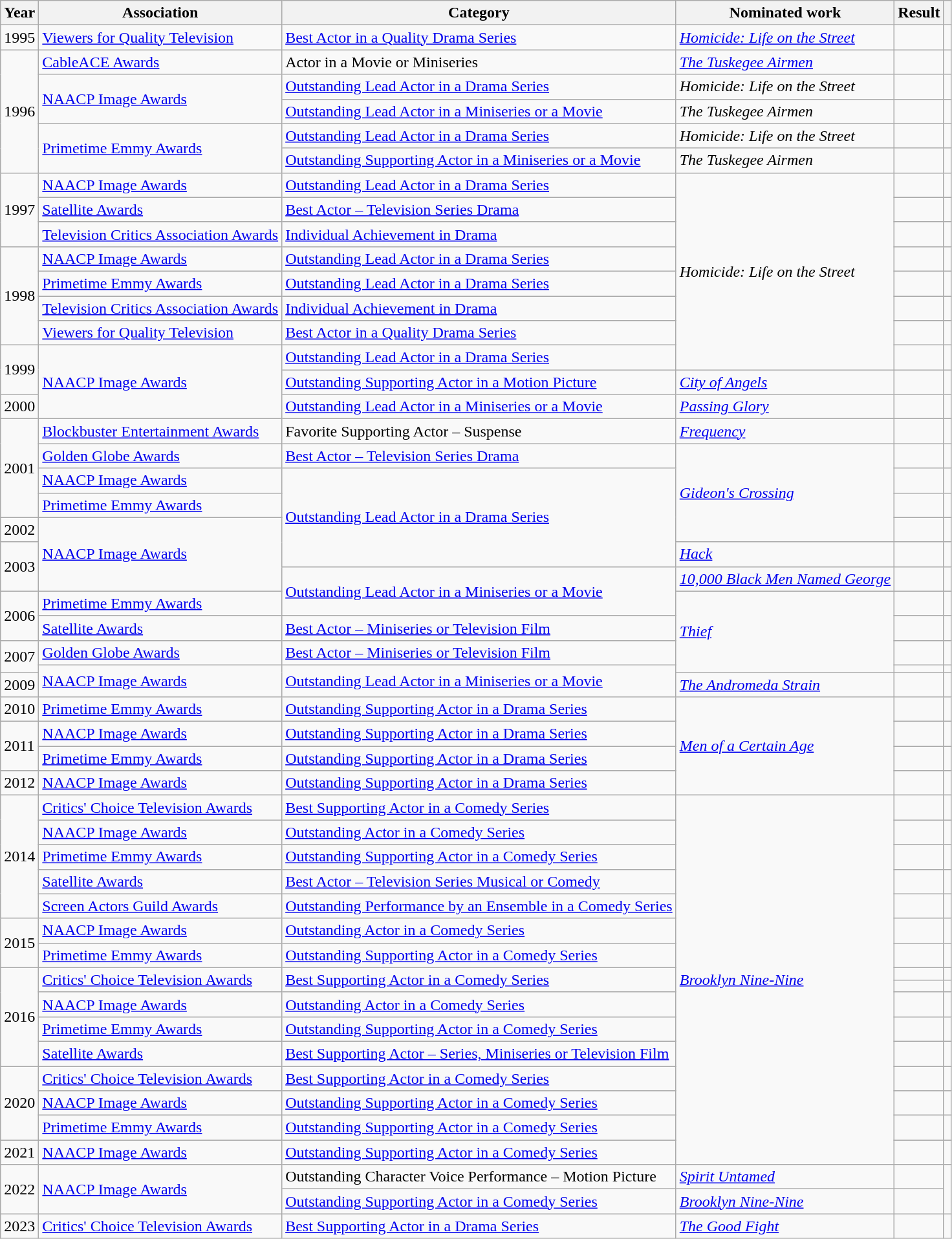<table class="wikitable sortable">
<tr>
<th>Year</th>
<th>Association</th>
<th>Category</th>
<th>Nominated work</th>
<th>Result</th>
<th></th>
</tr>
<tr>
<td>1995</td>
<td><a href='#'>Viewers for Quality Television</a></td>
<td><a href='#'>Best Actor in a Quality Drama Series</a></td>
<td><em><a href='#'>Homicide: Life on the Street</a></em></td>
<td></td>
<td></td>
</tr>
<tr>
<td rowspan="5">1996</td>
<td><a href='#'>CableACE Awards</a></td>
<td>Actor in a Movie or Miniseries</td>
<td><em><a href='#'>The Tuskegee Airmen</a></em></td>
<td></td>
<td></td>
</tr>
<tr>
<td rowspan="2"><a href='#'>NAACP Image Awards</a></td>
<td><a href='#'>Outstanding Lead Actor in a Drama Series</a></td>
<td><em>Homicide: Life on the Street</em></td>
<td></td>
<td></td>
</tr>
<tr>
<td><a href='#'>Outstanding Lead Actor in a Miniseries or a Movie</a></td>
<td><em>The Tuskegee Airmen</em></td>
<td></td>
<td></td>
</tr>
<tr>
<td rowspan="2"><a href='#'>Primetime Emmy Awards</a></td>
<td><a href='#'>Outstanding Lead Actor in a Drama Series</a></td>
<td><em>Homicide: Life on the Street</em></td>
<td></td>
<td></td>
</tr>
<tr>
<td><a href='#'>Outstanding Supporting Actor in a Miniseries or a Movie</a></td>
<td><em>The Tuskegee Airmen</em></td>
<td></td>
<td></td>
</tr>
<tr>
<td rowspan="3">1997</td>
<td><a href='#'>NAACP Image Awards</a></td>
<td><a href='#'>Outstanding Lead Actor in a Drama Series</a></td>
<td rowspan="8"><em>Homicide: Life on the Street</em></td>
<td></td>
<td></td>
</tr>
<tr>
<td><a href='#'>Satellite Awards</a></td>
<td><a href='#'>Best Actor – Television Series Drama</a></td>
<td></td>
<td></td>
</tr>
<tr>
<td><a href='#'>Television Critics Association Awards</a></td>
<td><a href='#'>Individual Achievement in Drama</a></td>
<td></td>
<td></td>
</tr>
<tr>
<td rowspan="4">1998</td>
<td><a href='#'>NAACP Image Awards</a></td>
<td><a href='#'>Outstanding Lead Actor in a Drama Series</a></td>
<td></td>
<td></td>
</tr>
<tr>
<td><a href='#'>Primetime Emmy Awards</a></td>
<td><a href='#'>Outstanding Lead Actor in a Drama Series</a></td>
<td></td>
<td></td>
</tr>
<tr>
<td><a href='#'>Television Critics Association Awards</a></td>
<td><a href='#'>Individual Achievement in Drama</a></td>
<td></td>
<td></td>
</tr>
<tr>
<td><a href='#'>Viewers for Quality Television</a></td>
<td><a href='#'>Best Actor in a Quality Drama Series</a></td>
<td></td>
<td></td>
</tr>
<tr>
<td rowspan="2">1999</td>
<td rowspan="3"><a href='#'>NAACP Image Awards</a></td>
<td><a href='#'>Outstanding Lead Actor in a Drama Series</a></td>
<td></td>
<td></td>
</tr>
<tr>
<td><a href='#'>Outstanding Supporting Actor in a Motion Picture</a></td>
<td><em><a href='#'>City of Angels</a></em></td>
<td></td>
<td></td>
</tr>
<tr>
<td>2000</td>
<td><a href='#'>Outstanding Lead Actor in a Miniseries or a Movie</a></td>
<td><em><a href='#'>Passing Glory</a></em></td>
<td></td>
<td></td>
</tr>
<tr>
<td rowspan="4">2001</td>
<td><a href='#'>Blockbuster Entertainment Awards</a></td>
<td>Favorite Supporting Actor – Suspense</td>
<td><em><a href='#'>Frequency</a></em></td>
<td></td>
<td></td>
</tr>
<tr>
<td><a href='#'>Golden Globe Awards</a></td>
<td><a href='#'>Best Actor – Television Series Drama</a></td>
<td rowspan="4"><em><a href='#'>Gideon's Crossing</a></em></td>
<td></td>
<td></td>
</tr>
<tr>
<td><a href='#'>NAACP Image Awards</a></td>
<td rowspan="4"><a href='#'>Outstanding Lead Actor in a Drama Series</a></td>
<td></td>
<td></td>
</tr>
<tr>
<td><a href='#'>Primetime Emmy Awards</a></td>
<td></td>
<td></td>
</tr>
<tr>
<td>2002</td>
<td rowspan="3"><a href='#'>NAACP Image Awards</a></td>
<td></td>
<td></td>
</tr>
<tr>
<td rowspan="2">2003</td>
<td><em><a href='#'>Hack</a></em></td>
<td></td>
<td></td>
</tr>
<tr>
<td rowspan="2"><a href='#'>Outstanding Lead Actor in a Miniseries or a Movie</a></td>
<td><em><a href='#'>10,000 Black Men Named George</a></em></td>
<td></td>
<td></td>
</tr>
<tr>
<td rowspan="2">2006</td>
<td><a href='#'>Primetime Emmy Awards</a></td>
<td rowspan="4"><em><a href='#'>Thief</a></em></td>
<td></td>
<td></td>
</tr>
<tr>
<td><a href='#'>Satellite Awards</a></td>
<td><a href='#'>Best Actor – Miniseries or Television Film</a></td>
<td></td>
<td></td>
</tr>
<tr>
<td rowspan="2">2007</td>
<td><a href='#'>Golden Globe Awards</a></td>
<td><a href='#'>Best Actor – Miniseries or Television Film</a></td>
<td></td>
<td></td>
</tr>
<tr>
<td rowspan="2"><a href='#'>NAACP Image Awards</a></td>
<td rowspan="2"><a href='#'>Outstanding Lead Actor in a Miniseries or a Movie</a></td>
<td></td>
<td></td>
</tr>
<tr>
<td>2009</td>
<td><em><a href='#'>The Andromeda Strain</a></em></td>
<td></td>
<td></td>
</tr>
<tr>
<td>2010</td>
<td><a href='#'>Primetime Emmy Awards</a></td>
<td><a href='#'>Outstanding Supporting Actor in a Drama Series</a></td>
<td rowspan="4"><em><a href='#'>Men of a Certain Age</a></em></td>
<td></td>
<td></td>
</tr>
<tr>
<td rowspan="2">2011</td>
<td><a href='#'>NAACP Image Awards</a></td>
<td><a href='#'>Outstanding Supporting Actor in a Drama Series</a></td>
<td></td>
<td></td>
</tr>
<tr>
<td><a href='#'>Primetime Emmy Awards</a></td>
<td><a href='#'>Outstanding Supporting Actor in a Drama Series</a></td>
<td></td>
<td></td>
</tr>
<tr>
<td>2012</td>
<td><a href='#'>NAACP Image Awards</a></td>
<td><a href='#'>Outstanding Supporting Actor in a Drama Series</a></td>
<td></td>
<td></td>
</tr>
<tr>
<td rowspan="5">2014</td>
<td><a href='#'>Critics' Choice Television Awards</a></td>
<td><a href='#'>Best Supporting Actor in a Comedy Series</a></td>
<td rowspan="16"><em><a href='#'>Brooklyn Nine-Nine</a></em></td>
<td></td>
<td></td>
</tr>
<tr>
<td><a href='#'>NAACP Image Awards</a></td>
<td><a href='#'>Outstanding Actor in a Comedy Series</a></td>
<td></td>
<td></td>
</tr>
<tr>
<td><a href='#'>Primetime Emmy Awards</a></td>
<td><a href='#'>Outstanding Supporting Actor in a Comedy Series</a></td>
<td></td>
<td></td>
</tr>
<tr>
<td><a href='#'>Satellite Awards</a></td>
<td><a href='#'>Best Actor – Television Series Musical or Comedy</a></td>
<td></td>
<td></td>
</tr>
<tr>
<td><a href='#'>Screen Actors Guild Awards</a></td>
<td><a href='#'>Outstanding Performance by an Ensemble in a Comedy Series</a></td>
<td></td>
<td></td>
</tr>
<tr>
<td rowspan="2">2015</td>
<td><a href='#'>NAACP Image Awards</a></td>
<td><a href='#'>Outstanding Actor in a Comedy Series</a></td>
<td></td>
<td></td>
</tr>
<tr>
<td><a href='#'>Primetime Emmy Awards</a></td>
<td><a href='#'>Outstanding Supporting Actor in a Comedy Series</a></td>
<td></td>
<td></td>
</tr>
<tr>
<td rowspan="5">2016</td>
<td rowspan="2"><a href='#'>Critics' Choice Television Awards</a></td>
<td rowspan="2"><a href='#'>Best Supporting Actor in a Comedy Series</a></td>
<td></td>
<td></td>
</tr>
<tr>
<td></td>
<td></td>
</tr>
<tr>
<td><a href='#'>NAACP Image Awards</a></td>
<td><a href='#'>Outstanding Actor in a Comedy Series</a></td>
<td></td>
<td></td>
</tr>
<tr>
<td><a href='#'>Primetime Emmy Awards</a></td>
<td><a href='#'>Outstanding Supporting Actor in a Comedy Series</a></td>
<td></td>
<td></td>
</tr>
<tr>
<td><a href='#'>Satellite Awards</a></td>
<td><a href='#'>Best Supporting Actor – Series, Miniseries or Television Film</a></td>
<td></td>
<td></td>
</tr>
<tr>
<td rowspan="3">2020</td>
<td><a href='#'>Critics' Choice Television Awards</a></td>
<td><a href='#'>Best Supporting Actor in a Comedy Series</a></td>
<td></td>
<td></td>
</tr>
<tr>
<td><a href='#'>NAACP Image Awards</a></td>
<td><a href='#'>Outstanding Supporting Actor in a Comedy Series</a></td>
<td></td>
<td></td>
</tr>
<tr>
<td><a href='#'>Primetime Emmy Awards</a></td>
<td><a href='#'>Outstanding Supporting Actor in a Comedy Series</a></td>
<td></td>
<td></td>
</tr>
<tr>
<td>2021</td>
<td><a href='#'>NAACP Image Awards</a></td>
<td><a href='#'>Outstanding Supporting Actor in a Comedy Series</a></td>
<td></td>
<td></td>
</tr>
<tr>
<td rowspan="2">2022</td>
<td rowspan="2"><a href='#'>NAACP Image Awards</a></td>
<td>Outstanding Character Voice Performance – Motion Picture</td>
<td><em><a href='#'>Spirit Untamed</a></em></td>
<td></td>
<td rowspan="2"></td>
</tr>
<tr>
<td><a href='#'>Outstanding Supporting Actor in a Comedy Series</a></td>
<td><em><a href='#'>Brooklyn Nine-Nine</a></em></td>
<td></td>
</tr>
<tr>
<td>2023</td>
<td><a href='#'>Critics' Choice Television Awards</a></td>
<td><a href='#'>Best Supporting Actor in a Drama Series</a></td>
<td rowspan="1"><em><a href='#'>The Good Fight</a></em></td>
<td></td>
<td></td>
</tr>
</table>
